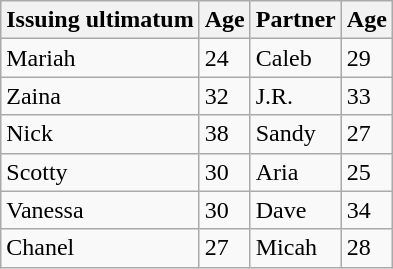<table class="wikitable sortable">
<tr>
<th nowrap="">Issuing ultimatum</th>
<th>Age</th>
<th>Partner</th>
<th>Age</th>
</tr>
<tr>
<td>Mariah</td>
<td>24</td>
<td>Caleb</td>
<td>29</td>
</tr>
<tr>
<td>Zaina</td>
<td>32</td>
<td>J.R.</td>
<td>33</td>
</tr>
<tr>
<td>Nick</td>
<td>38</td>
<td>Sandy</td>
<td>27</td>
</tr>
<tr>
<td>Scotty</td>
<td>30</td>
<td>Aria</td>
<td>25</td>
</tr>
<tr>
<td>Vanessa</td>
<td>30</td>
<td>Dave</td>
<td>34</td>
</tr>
<tr>
<td>Chanel</td>
<td>27</td>
<td>Micah</td>
<td>28</td>
</tr>
</table>
